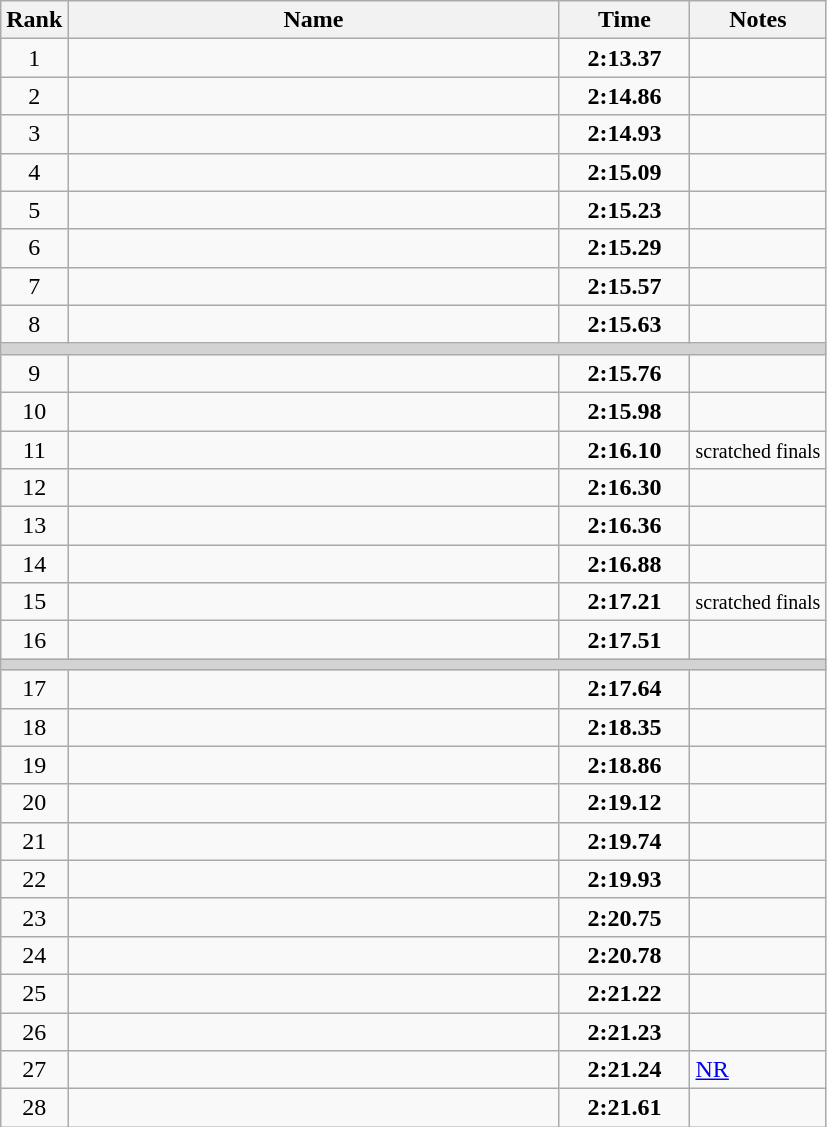<table class="wikitable">
<tr>
<th>Rank</th>
<th align="center" style="width: 20em">Name</th>
<th align="center" style="width: 5em">Time</th>
<th align="center">Notes</th>
</tr>
<tr>
<td align="center">1</td>
<td></td>
<td align="center"><strong>2:13.37</strong></td>
<td></td>
</tr>
<tr>
<td align="center">2</td>
<td></td>
<td align="center"><strong>2:14.86</strong></td>
<td></td>
</tr>
<tr>
<td align="center">3</td>
<td></td>
<td align="center"><strong>2:14.93</strong></td>
<td></td>
</tr>
<tr>
<td align="center">4</td>
<td></td>
<td align="center"><strong>2:15.09</strong></td>
<td></td>
</tr>
<tr>
<td align="center">5</td>
<td></td>
<td align="center"><strong>2:15.23</strong></td>
<td></td>
</tr>
<tr>
<td align="center">6</td>
<td></td>
<td align="center"><strong>2:15.29</strong></td>
<td></td>
</tr>
<tr>
<td align="center">7</td>
<td></td>
<td align="center"><strong>2:15.57</strong></td>
<td></td>
</tr>
<tr>
<td align="center">8</td>
<td></td>
<td align="center"><strong>2:15.63</strong></td>
<td></td>
</tr>
<tr bgcolor=lightgray>
<td colspan=4></td>
</tr>
<tr>
<td align="center">9</td>
<td></td>
<td align="center"><strong>2:15.76</strong></td>
<td></td>
</tr>
<tr>
<td align="center">10</td>
<td></td>
<td align="center"><strong>2:15.98</strong></td>
<td></td>
</tr>
<tr>
<td align="center">11</td>
<td></td>
<td align="center"><strong>2:16.10</strong></td>
<td><small>scratched finals</small></td>
</tr>
<tr>
<td align="center">12</td>
<td></td>
<td align="center"><strong>2:16.30</strong></td>
<td></td>
</tr>
<tr>
<td align="center">13</td>
<td></td>
<td align="center"><strong>2:16.36</strong></td>
<td></td>
</tr>
<tr>
<td align="center">14</td>
<td></td>
<td align="center"><strong>2:16.88</strong></td>
<td></td>
</tr>
<tr>
<td align="center">15</td>
<td></td>
<td align="center"><strong>2:17.21</strong></td>
<td><small>scratched finals</small></td>
</tr>
<tr>
<td align="center">16</td>
<td></td>
<td align="center"><strong>2:17.51</strong></td>
<td></td>
</tr>
<tr bgcolor=lightgray>
<td colspan=4></td>
</tr>
<tr>
<td align="center">17</td>
<td></td>
<td align="center"><strong>2:17.64</strong></td>
<td></td>
</tr>
<tr>
<td align="center">18</td>
<td></td>
<td align="center"><strong>2:18.35</strong></td>
<td></td>
</tr>
<tr>
<td align="center">19</td>
<td></td>
<td align="center"><strong>2:18.86</strong></td>
<td></td>
</tr>
<tr>
<td align="center">20</td>
<td></td>
<td align="center"><strong>2:19.12</strong></td>
<td></td>
</tr>
<tr>
<td align="center">21</td>
<td></td>
<td align="center"><strong>2:19.74</strong></td>
<td></td>
</tr>
<tr>
<td align="center">22</td>
<td></td>
<td align="center"><strong>2:19.93</strong></td>
<td></td>
</tr>
<tr>
<td align="center">23</td>
<td></td>
<td align="center"><strong>2:20.75</strong></td>
<td></td>
</tr>
<tr>
<td align="center">24</td>
<td></td>
<td align="center"><strong>2:20.78</strong></td>
<td></td>
</tr>
<tr>
<td align="center">25</td>
<td></td>
<td align="center"><strong>2:21.22</strong></td>
<td></td>
</tr>
<tr>
<td align="center">26</td>
<td></td>
<td align="center"><strong>2:21.23</strong></td>
<td></td>
</tr>
<tr>
<td align="center">27</td>
<td></td>
<td align="center"><strong>2:21.24</strong></td>
<td><a href='#'>NR</a></td>
</tr>
<tr>
<td align="center">28</td>
<td></td>
<td align="center"><strong>2:21.61</strong></td>
<td></td>
</tr>
</table>
